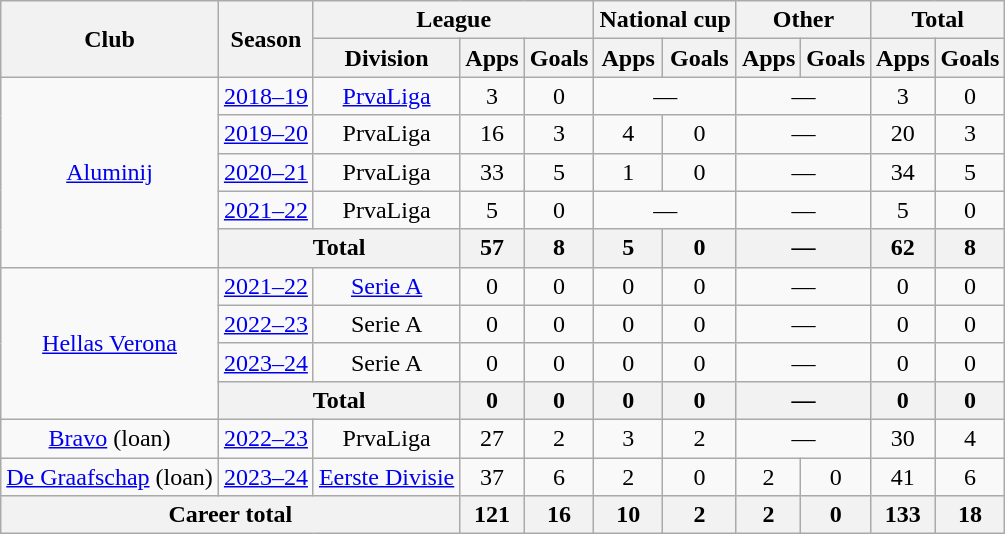<table class="wikitable" style="text-align:center">
<tr>
<th rowspan="2">Club</th>
<th rowspan="2">Season</th>
<th colspan="3">League</th>
<th colspan="2">National cup</th>
<th colspan="2">Other</th>
<th colspan="2">Total</th>
</tr>
<tr>
<th>Division</th>
<th>Apps</th>
<th>Goals</th>
<th>Apps</th>
<th>Goals</th>
<th>Apps</th>
<th>Goals</th>
<th>Apps</th>
<th>Goals</th>
</tr>
<tr>
<td rowspan="5"><a href='#'>Aluminij</a></td>
<td><a href='#'>2018–19</a></td>
<td><a href='#'>PrvaLiga</a></td>
<td>3</td>
<td>0</td>
<td colspan="2">—</td>
<td colspan="2">—</td>
<td>3</td>
<td>0</td>
</tr>
<tr>
<td><a href='#'>2019–20</a></td>
<td>PrvaLiga</td>
<td>16</td>
<td>3</td>
<td>4</td>
<td>0</td>
<td colspan="2">—</td>
<td>20</td>
<td>3</td>
</tr>
<tr>
<td><a href='#'>2020–21</a></td>
<td>PrvaLiga</td>
<td>33</td>
<td>5</td>
<td>1</td>
<td>0</td>
<td colspan="2">—</td>
<td>34</td>
<td>5</td>
</tr>
<tr>
<td><a href='#'>2021–22</a></td>
<td>PrvaLiga</td>
<td>5</td>
<td>0</td>
<td colspan="2">—</td>
<td colspan="2">—</td>
<td>5</td>
<td>0</td>
</tr>
<tr>
<th colspan="2">Total</th>
<th>57</th>
<th>8</th>
<th>5</th>
<th>0</th>
<th colspan="2">—</th>
<th>62</th>
<th>8</th>
</tr>
<tr>
<td rowspan="4"><a href='#'>Hellas Verona</a></td>
<td><a href='#'>2021–22</a></td>
<td><a href='#'>Serie A</a></td>
<td>0</td>
<td>0</td>
<td>0</td>
<td>0</td>
<td colspan="2">—</td>
<td>0</td>
<td>0</td>
</tr>
<tr>
<td><a href='#'>2022–23</a></td>
<td>Serie A</td>
<td>0</td>
<td>0</td>
<td>0</td>
<td>0</td>
<td colspan="2">—</td>
<td>0</td>
<td>0</td>
</tr>
<tr>
<td><a href='#'>2023–24</a></td>
<td>Serie A</td>
<td>0</td>
<td>0</td>
<td>0</td>
<td>0</td>
<td colspan="2">—</td>
<td>0</td>
<td>0</td>
</tr>
<tr>
<th colspan="2">Total</th>
<th>0</th>
<th>0</th>
<th>0</th>
<th>0</th>
<th colspan="2">—</th>
<th>0</th>
<th>0</th>
</tr>
<tr>
<td><a href='#'>Bravo</a> (loan)</td>
<td><a href='#'>2022–23</a></td>
<td>PrvaLiga</td>
<td>27</td>
<td>2</td>
<td>3</td>
<td>2</td>
<td colspan="2">—</td>
<td>30</td>
<td>4</td>
</tr>
<tr>
<td><a href='#'>De Graafschap</a> (loan)</td>
<td><a href='#'>2023–24</a></td>
<td><a href='#'>Eerste Divisie</a></td>
<td>37</td>
<td>6</td>
<td>2</td>
<td>0</td>
<td>2</td>
<td>0</td>
<td>41</td>
<td>6</td>
</tr>
<tr>
<th colspan="3">Career total</th>
<th>121</th>
<th>16</th>
<th>10</th>
<th>2</th>
<th>2</th>
<th>0</th>
<th>133</th>
<th>18</th>
</tr>
</table>
